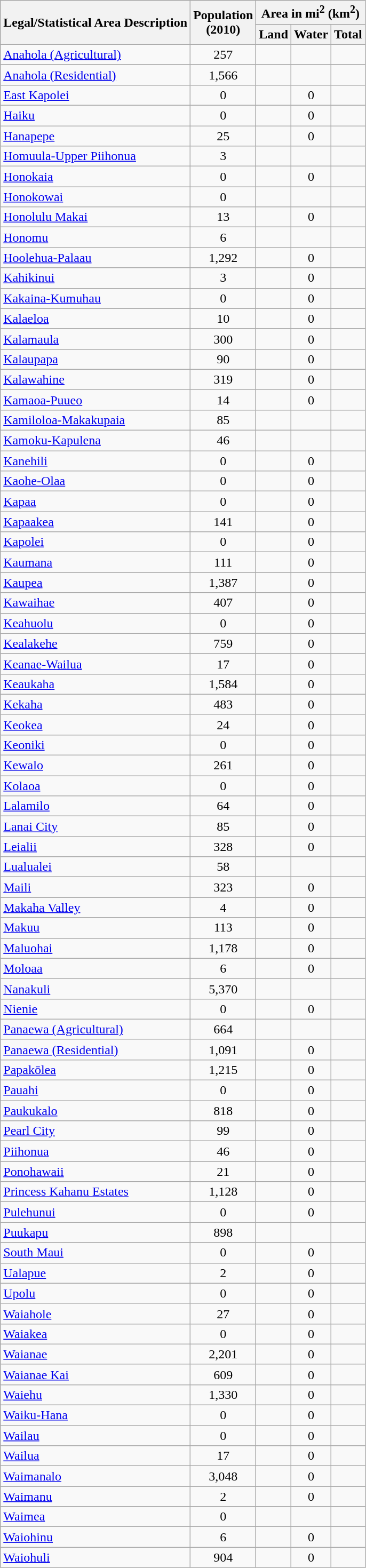<table class="wikitable sortable" style="text-align: center;">
<tr>
<th rowspan="2">Legal/Statistical Area Description</th>
<th rowspan="2">Population<br>(2010)</th>
<th colspan="3">Area in mi<sup>2</sup> (km<sup>2</sup>)</th>
</tr>
<tr>
<th>Land</th>
<th>Water</th>
<th>Total</th>
</tr>
<tr>
<td align=left><a href='#'>Anahola (Agricultural)</a></td>
<td>257</td>
<td></td>
<td></td>
<td></td>
</tr>
<tr>
<td align=left><a href='#'>Anahola (Residential)</a></td>
<td>1,566</td>
<td></td>
<td></td>
<td></td>
</tr>
<tr>
<td align=left><a href='#'>East Kapolei</a></td>
<td>0</td>
<td></td>
<td>0</td>
<td></td>
</tr>
<tr>
<td align=left><a href='#'>Haiku</a></td>
<td>0</td>
<td></td>
<td>0</td>
<td></td>
</tr>
<tr>
<td align=left><a href='#'>Hanapepe</a></td>
<td>25</td>
<td></td>
<td>0</td>
<td></td>
</tr>
<tr>
<td align=left><a href='#'>Homuula-Upper Piihonua</a></td>
<td>3</td>
<td></td>
<td></td>
<td></td>
</tr>
<tr>
<td align=left><a href='#'>Honokaia</a></td>
<td>0</td>
<td></td>
<td>0</td>
<td></td>
</tr>
<tr>
<td align=left><a href='#'>Honokowai</a></td>
<td>0</td>
<td></td>
<td></td>
<td></td>
</tr>
<tr>
<td align=left><a href='#'>Honolulu Makai</a></td>
<td>13</td>
<td></td>
<td>0</td>
<td></td>
</tr>
<tr>
<td align=left><a href='#'>Honomu</a></td>
<td>6</td>
<td></td>
<td></td>
<td></td>
</tr>
<tr>
<td align=left><a href='#'>Hoolehua-Palaau</a></td>
<td>1,292</td>
<td></td>
<td>0</td>
<td></td>
</tr>
<tr>
<td align=left><a href='#'>Kahikinui</a></td>
<td>3</td>
<td></td>
<td>0</td>
<td></td>
</tr>
<tr>
<td align=left><a href='#'>Kakaina-Kumuhau</a></td>
<td>0</td>
<td></td>
<td>0</td>
<td></td>
</tr>
<tr>
<td align=left><a href='#'>Kalaeloa</a></td>
<td>10</td>
<td></td>
<td>0</td>
<td></td>
</tr>
<tr>
<td align=left><a href='#'>Kalamaula</a></td>
<td>300</td>
<td></td>
<td>0</td>
<td></td>
</tr>
<tr>
<td align=left><a href='#'>Kalaupapa</a></td>
<td>90</td>
<td></td>
<td>0</td>
<td></td>
</tr>
<tr>
<td align=left><a href='#'>Kalawahine</a></td>
<td>319</td>
<td></td>
<td>0</td>
<td></td>
</tr>
<tr>
<td align=left><a href='#'>Kamaoa-Puueo</a></td>
<td>14</td>
<td></td>
<td>0</td>
<td></td>
</tr>
<tr>
<td align=left><a href='#'>Kamiloloa-Makakupaia</a></td>
<td>85</td>
<td></td>
<td></td>
<td></td>
</tr>
<tr>
<td align=left><a href='#'>Kamoku-Kapulena</a></td>
<td>46</td>
<td></td>
<td></td>
<td></td>
</tr>
<tr>
<td align=left><a href='#'>Kanehili</a></td>
<td>0</td>
<td></td>
<td>0</td>
<td></td>
</tr>
<tr>
<td align=left><a href='#'>Kaohe-Olaa</a></td>
<td>0</td>
<td></td>
<td>0</td>
<td></td>
</tr>
<tr>
<td align=left><a href='#'>Kapaa</a></td>
<td>0</td>
<td></td>
<td>0</td>
<td></td>
</tr>
<tr>
<td align=left><a href='#'>Kapaakea</a></td>
<td>141</td>
<td></td>
<td>0</td>
<td></td>
</tr>
<tr>
<td align=left><a href='#'>Kapolei</a></td>
<td>0</td>
<td></td>
<td>0</td>
<td></td>
</tr>
<tr>
<td align=left><a href='#'>Kaumana</a></td>
<td>111</td>
<td></td>
<td>0</td>
<td></td>
</tr>
<tr>
<td align=left><a href='#'>Kaupea</a></td>
<td>1,387</td>
<td></td>
<td>0</td>
<td></td>
</tr>
<tr>
<td align=left><a href='#'>Kawaihae</a></td>
<td>407</td>
<td></td>
<td>0</td>
<td></td>
</tr>
<tr>
<td align=left><a href='#'>Keahuolu</a></td>
<td>0</td>
<td></td>
<td>0</td>
<td></td>
</tr>
<tr>
<td align=left><a href='#'>Kealakehe</a></td>
<td>759</td>
<td></td>
<td>0</td>
<td></td>
</tr>
<tr>
<td align=left><a href='#'>Keanae-Wailua</a></td>
<td>17</td>
<td></td>
<td>0</td>
<td></td>
</tr>
<tr>
<td align=left><a href='#'>Keaukaha</a></td>
<td>1,584</td>
<td></td>
<td>0</td>
<td></td>
</tr>
<tr>
<td align=left><a href='#'>Kekaha</a></td>
<td>483</td>
<td></td>
<td>0</td>
<td></td>
</tr>
<tr>
<td align=left><a href='#'>Keokea</a></td>
<td>24</td>
<td></td>
<td>0</td>
<td></td>
</tr>
<tr>
<td align=left><a href='#'>Keoniki</a></td>
<td>0</td>
<td></td>
<td>0</td>
<td></td>
</tr>
<tr>
<td align=left><a href='#'>Kewalo</a></td>
<td>261</td>
<td></td>
<td>0</td>
<td></td>
</tr>
<tr>
<td align=left><a href='#'>Kolaoa</a></td>
<td>0</td>
<td></td>
<td>0</td>
<td></td>
</tr>
<tr>
<td align=left><a href='#'>Lalamilo</a></td>
<td>64</td>
<td></td>
<td>0</td>
<td></td>
</tr>
<tr>
<td align=left><a href='#'>Lanai City</a></td>
<td>85</td>
<td></td>
<td>0</td>
<td></td>
</tr>
<tr>
<td align=left><a href='#'>Leialii</a></td>
<td>328</td>
<td></td>
<td>0</td>
<td></td>
</tr>
<tr>
<td align=left><a href='#'>Lualualei</a></td>
<td>58</td>
<td></td>
<td></td>
<td></td>
</tr>
<tr>
<td align=left><a href='#'>Maili</a></td>
<td>323</td>
<td></td>
<td>0</td>
<td></td>
</tr>
<tr>
<td align=left><a href='#'>Makaha Valley</a></td>
<td>4</td>
<td></td>
<td>0</td>
<td></td>
</tr>
<tr>
<td align=left><a href='#'>Makuu</a></td>
<td>113</td>
<td></td>
<td>0</td>
<td></td>
</tr>
<tr>
<td align=left><a href='#'>Maluohai</a></td>
<td>1,178</td>
<td></td>
<td>0</td>
<td></td>
</tr>
<tr>
<td align=left><a href='#'>Moloaa</a></td>
<td>6</td>
<td></td>
<td>0</td>
<td></td>
</tr>
<tr>
<td align=left><a href='#'>Nanakuli</a></td>
<td>5,370</td>
<td></td>
<td></td>
<td></td>
</tr>
<tr>
<td align=left><a href='#'>Nienie</a></td>
<td>0</td>
<td></td>
<td>0</td>
<td></td>
</tr>
<tr>
<td align=left><a href='#'>Panaewa (Agricultural)</a></td>
<td>664</td>
<td></td>
<td></td>
<td></td>
</tr>
<tr>
<td align=left><a href='#'>Panaewa (Residential)</a></td>
<td>1,091</td>
<td></td>
<td>0</td>
<td></td>
</tr>
<tr>
<td align=left><a href='#'>Papakōlea</a></td>
<td>1,215</td>
<td></td>
<td>0</td>
<td></td>
</tr>
<tr>
<td align=left><a href='#'>Pauahi</a></td>
<td>0</td>
<td></td>
<td>0</td>
<td></td>
</tr>
<tr>
<td align=left><a href='#'>Paukukalo</a></td>
<td>818</td>
<td></td>
<td>0</td>
<td></td>
</tr>
<tr>
<td align=left><a href='#'>Pearl City</a></td>
<td>99</td>
<td></td>
<td>0</td>
<td></td>
</tr>
<tr>
<td align=left><a href='#'>Piihonua</a></td>
<td>46</td>
<td></td>
<td>0</td>
<td></td>
</tr>
<tr>
<td align=left><a href='#'>Ponohawaii</a></td>
<td>21</td>
<td></td>
<td>0</td>
<td></td>
</tr>
<tr>
<td align=left><a href='#'>Princess Kahanu Estates</a></td>
<td>1,128</td>
<td></td>
<td>0</td>
<td></td>
</tr>
<tr>
<td align=left><a href='#'>Pulehunui</a></td>
<td>0</td>
<td></td>
<td>0</td>
<td></td>
</tr>
<tr>
<td align=left><a href='#'>Puukapu</a></td>
<td>898</td>
<td></td>
<td></td>
<td></td>
</tr>
<tr>
<td align=left><a href='#'>South Maui</a></td>
<td>0</td>
<td></td>
<td>0</td>
<td></td>
</tr>
<tr>
<td align=left><a href='#'>Ualapue</a></td>
<td>2</td>
<td></td>
<td>0</td>
<td></td>
</tr>
<tr>
<td align=left><a href='#'>Upolu</a></td>
<td>0</td>
<td></td>
<td>0</td>
<td></td>
</tr>
<tr>
<td align=left><a href='#'>Waiahole</a></td>
<td>27</td>
<td></td>
<td>0</td>
<td></td>
</tr>
<tr>
<td align=left><a href='#'>Waiakea</a></td>
<td>0</td>
<td></td>
<td>0</td>
<td></td>
</tr>
<tr>
<td align=left><a href='#'>Waianae</a></td>
<td>2,201</td>
<td></td>
<td>0</td>
<td></td>
</tr>
<tr>
<td align=left><a href='#'>Waianae Kai</a></td>
<td>609</td>
<td></td>
<td>0</td>
<td></td>
</tr>
<tr>
<td align=left><a href='#'>Waiehu</a></td>
<td>1,330</td>
<td></td>
<td>0</td>
<td></td>
</tr>
<tr>
<td align=left><a href='#'>Waiku-Hana</a></td>
<td>0</td>
<td></td>
<td>0</td>
<td></td>
</tr>
<tr>
<td align=left><a href='#'>Wailau</a></td>
<td>0</td>
<td></td>
<td>0</td>
<td></td>
</tr>
<tr>
<td align=left><a href='#'>Wailua</a></td>
<td>17</td>
<td></td>
<td>0</td>
<td></td>
</tr>
<tr>
<td align=left><a href='#'>Waimanalo</a></td>
<td>3,048</td>
<td></td>
<td>0</td>
<td></td>
</tr>
<tr>
<td align=left><a href='#'>Waimanu</a></td>
<td>2</td>
<td></td>
<td>0</td>
<td></td>
</tr>
<tr>
<td align=left><a href='#'>Waimea</a></td>
<td>0</td>
<td></td>
<td></td>
<td></td>
</tr>
<tr>
<td align=left><a href='#'>Waiohinu</a></td>
<td>6</td>
<td></td>
<td>0</td>
<td></td>
</tr>
<tr>
<td align=left><a href='#'>Waiohuli</a></td>
<td>904</td>
<td></td>
<td>0</td>
<td></td>
</tr>
</table>
